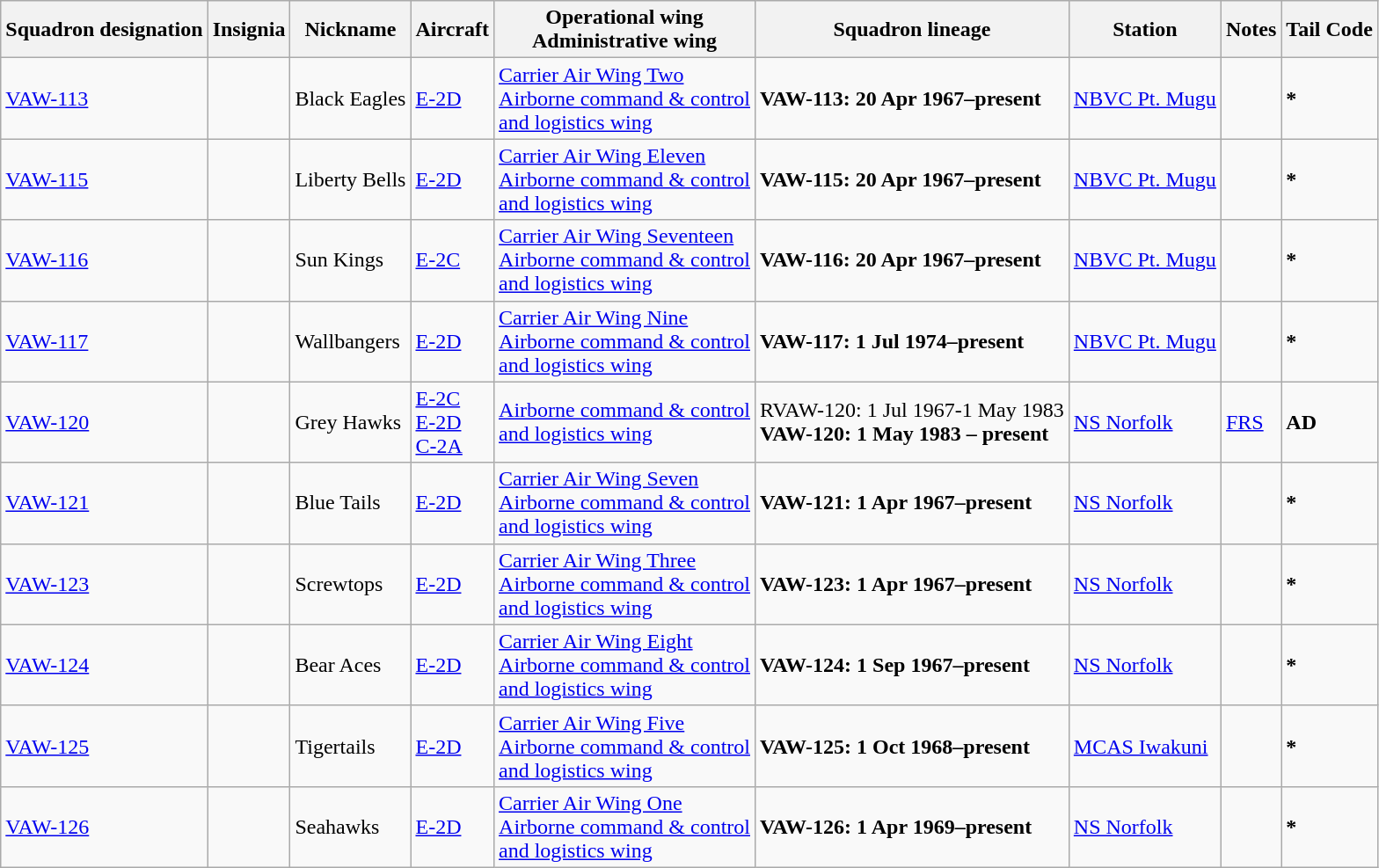<table class="wikitable sortable">
<tr>
<th>Squadron designation</th>
<th>Insignia</th>
<th>Nickname</th>
<th>Aircraft</th>
<th>Operational wing<br>Administrative wing</th>
<th>Squadron lineage</th>
<th>Station</th>
<th>Notes</th>
<th>Tail Code</th>
</tr>
<tr>
<td><a href='#'>VAW-113</a></td>
<td></td>
<td>Black Eagles</td>
<td><a href='#'>E-2D</a></td>
<td><a href='#'>Carrier Air Wing Two</a><br><a href='#'>Airborne command & control<br>and logistics wing</a></td>
<td><strong>VAW-113: 20 Apr 1967–present</strong></td>
<td><a href='#'>NBVC Pt. Mugu</a></td>
<td></td>
<td><strong>*</strong></td>
</tr>
<tr>
<td><a href='#'>VAW-115</a></td>
<td></td>
<td>Liberty Bells</td>
<td><a href='#'>E-2D</a></td>
<td><a href='#'>Carrier Air Wing Eleven</a><br><a href='#'>Airborne command & control<br>and logistics wing</a></td>
<td><strong>VAW-115: 20 Apr 1967–present</strong></td>
<td><a href='#'>NBVC Pt. Mugu</a></td>
<td></td>
<td><strong>*</strong></td>
</tr>
<tr>
<td><a href='#'>VAW-116</a></td>
<td></td>
<td>Sun Kings</td>
<td><a href='#'>E-2C</a></td>
<td style="white-space: nowrap;"><a href='#'>Carrier Air Wing Seventeen</a><br><a href='#'>Airborne command & control<br>and logistics wing</a></td>
<td><strong>VAW-116: 20 Apr 1967–present</strong></td>
<td><a href='#'>NBVC Pt. Mugu</a></td>
<td></td>
<td><strong>*</strong></td>
</tr>
<tr>
<td><a href='#'>VAW-117</a></td>
<td></td>
<td>Wallbangers</td>
<td><a href='#'>E-2D</a></td>
<td><a href='#'>Carrier Air Wing Nine</a><br><a href='#'>Airborne command & control<br>and logistics wing</a></td>
<td><strong>VAW-117: 1 Jul 1974–present</strong></td>
<td><a href='#'>NBVC Pt. Mugu</a></td>
<td></td>
<td><strong>*</strong></td>
</tr>
<tr>
<td><a href='#'>VAW-120</a></td>
<td></td>
<td>Grey Hawks</td>
<td><a href='#'>E-2C<br>E-2D</a><br><a href='#'>C-2A</a></td>
<td><a href='#'>Airborne command & control<br>and logistics wing</a></td>
<td style="white-space: nowrap;">RVAW-120: 1 Jul 1967-1 May 1983<br><strong>VAW-120: 1 May 1983 – present</strong></td>
<td><a href='#'>NS Norfolk</a></td>
<td><a href='#'>FRS</a><br></td>
<td><strong>AD</strong></td>
</tr>
<tr>
<td><a href='#'>VAW-121</a></td>
<td></td>
<td>Blue Tails</td>
<td><a href='#'>E-2D</a></td>
<td><a href='#'>Carrier Air Wing Seven</a><br><a href='#'>Airborne command & control<br>and logistics wing</a></td>
<td><strong>VAW-121: 1 Apr 1967–present</strong></td>
<td><a href='#'>NS Norfolk</a></td>
<td></td>
<td><strong>*</strong></td>
</tr>
<tr>
<td><a href='#'>VAW-123</a></td>
<td></td>
<td>Screwtops</td>
<td><a href='#'>E-2D</a></td>
<td><a href='#'>Carrier Air Wing Three</a><br><a href='#'>Airborne command & control<br>and logistics wing</a></td>
<td><strong>VAW-123: 1 Apr 1967–present</strong></td>
<td><a href='#'>NS Norfolk</a></td>
<td></td>
<td><strong>*</strong></td>
</tr>
<tr>
<td><a href='#'>VAW-124</a></td>
<td></td>
<td>Bear Aces</td>
<td><a href='#'>E-2D</a></td>
<td><a href='#'>Carrier Air Wing Eight</a><br><a href='#'>Airborne command & control<br>and logistics wing</a></td>
<td><strong>VAW-124: 1 Sep 1967–present</strong></td>
<td><a href='#'>NS Norfolk</a></td>
<td></td>
<td><strong>*</strong></td>
</tr>
<tr>
<td><a href='#'>VAW-125</a></td>
<td></td>
<td>Tigertails</td>
<td><a href='#'>E-2D</a></td>
<td><a href='#'>Carrier Air Wing Five</a><br><a href='#'>Airborne command & control<br>and logistics wing</a></td>
<td><strong>VAW-125: 1 Oct 1968–present</strong></td>
<td><a href='#'>MCAS Iwakuni</a></td>
<td></td>
<td><strong>*</strong></td>
</tr>
<tr>
<td><a href='#'>VAW-126</a></td>
<td></td>
<td>Seahawks</td>
<td><a href='#'>E-2D</a></td>
<td><a href='#'>Carrier Air Wing One</a><br><a href='#'>Airborne command & control<br>and logistics wing</a></td>
<td><strong>VAW-126: 1 Apr 1969–present</strong></td>
<td><a href='#'>NS Norfolk</a></td>
<td></td>
<td><strong>*</strong></td>
</tr>
</table>
